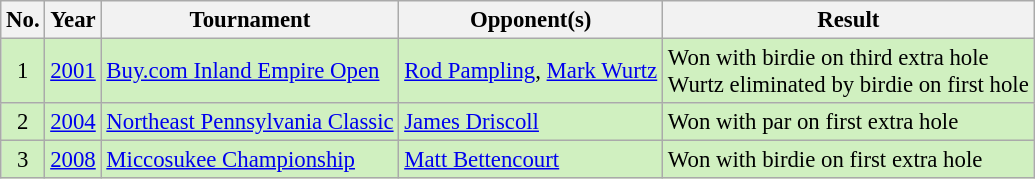<table class="wikitable" style="font-size:95%;">
<tr>
<th>No.</th>
<th>Year</th>
<th>Tournament</th>
<th>Opponent(s)</th>
<th>Result</th>
</tr>
<tr style="background:#D0F0C0;">
<td align=center>1</td>
<td align=center><a href='#'>2001</a></td>
<td><a href='#'>Buy.com Inland Empire Open</a></td>
<td> <a href='#'>Rod Pampling</a>,  <a href='#'>Mark Wurtz</a></td>
<td>Won with birdie on third extra hole<br>Wurtz eliminated by birdie on first hole</td>
</tr>
<tr style="background:#D0F0C0;">
<td align=center>2</td>
<td align=center><a href='#'>2004</a></td>
<td><a href='#'>Northeast Pennsylvania Classic</a></td>
<td> <a href='#'>James Driscoll</a></td>
<td>Won with par on first extra hole</td>
</tr>
<tr style="background:#D0F0C0;">
<td align=center>3</td>
<td align=center><a href='#'>2008</a></td>
<td><a href='#'>Miccosukee Championship</a></td>
<td> <a href='#'>Matt Bettencourt</a></td>
<td>Won with birdie on first extra hole</td>
</tr>
</table>
